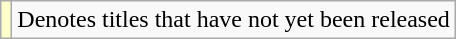<table class="wikitable">
<tr>
<td style="background:#FFFFCC;"></td>
<td>Denotes titles that have not yet been released</td>
</tr>
</table>
